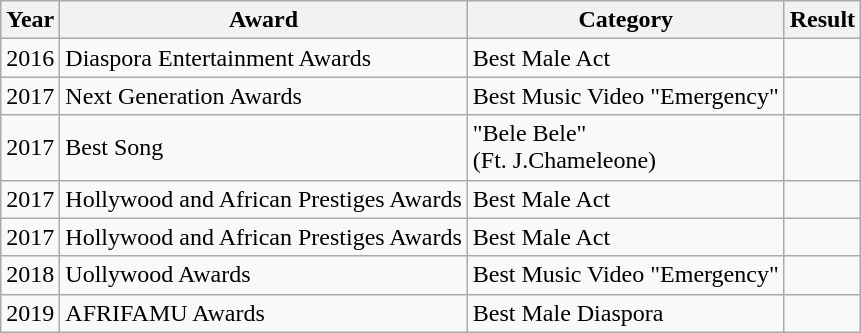<table class="wikitable sortable">
<tr>
<th>Year</th>
<th>Award</th>
<th>Category</th>
<th>Result</th>
</tr>
<tr>
<td>2016</td>
<td>Diaspora Entertainment Awards</td>
<td>Best Male Act</td>
<td></td>
</tr>
<tr>
<td>2017</td>
<td>Next Generation Awards</td>
<td>Best Music Video "Emergency"</td>
<td></td>
</tr>
<tr>
<td>2017</td>
<td>Best Song</td>
<td>"Bele Bele" <br><span>(Ft. J.Chameleone)</span></td>
<td></td>
</tr>
<tr>
<td>2017</td>
<td>Hollywood and African Prestiges Awards</td>
<td>Best Male Act</td>
<td></td>
</tr>
<tr>
<td>2017</td>
<td>Hollywood and African Prestiges Awards</td>
<td>Best Male Act</td>
<td></td>
</tr>
<tr>
<td>2018</td>
<td>Uollywood Awards</td>
<td>Best Music Video "Emergency"</td>
<td></td>
</tr>
<tr>
<td>2019</td>
<td>AFRIFAMU Awards</td>
<td>Best Male Diaspora</td>
<td></td>
</tr>
</table>
